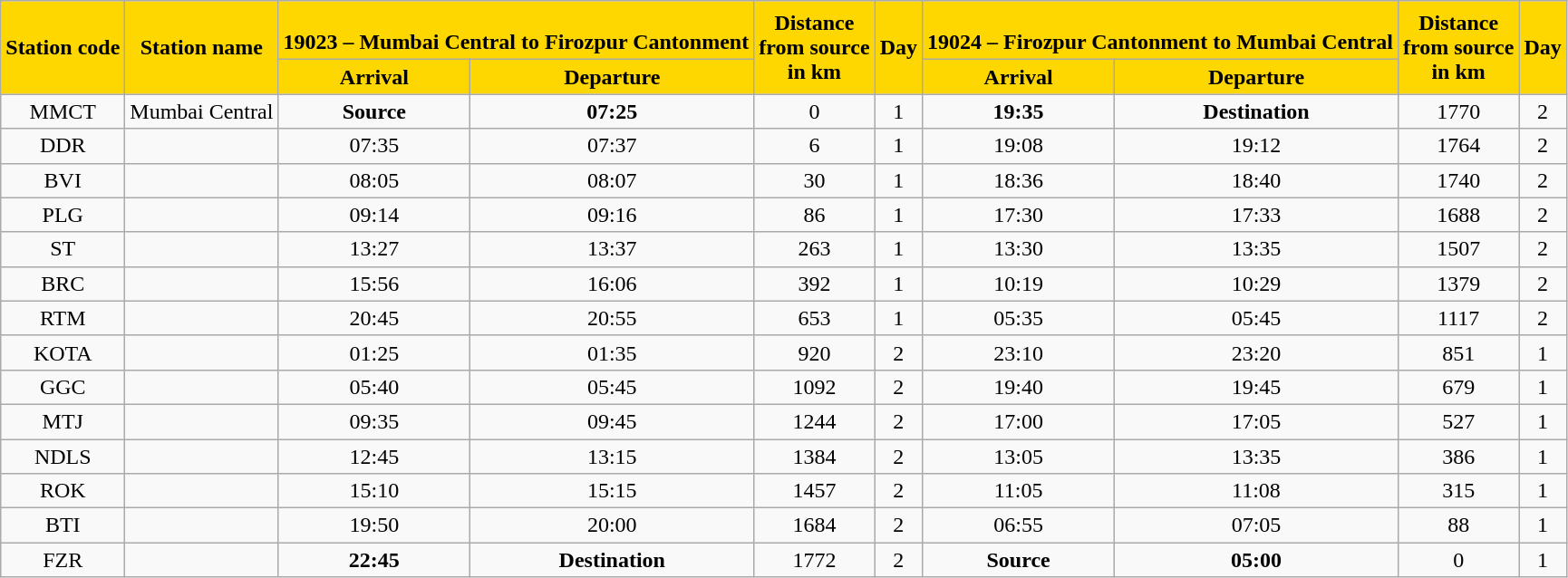<table class="wikitable plainrowheaders unsortable" style="text-align:center">
<tr>
<th scope="col" rowspan="2" style="background:gold;">Station code</th>
<th scope="col" rowspan="2" style="background:gold;">Station name</th>
<th scope="col" colspan="2" style="background:gold;"><br><strong>19023 – Mumbai Central to Firozpur Cantonment</strong></th>
<th scope="col" rowspan="2" style="background:gold;">Distance<br> from source <br>in km</th>
<th scope="col" rowspan="2" style="background:gold;">Day</th>
<th scope="col" colspan="2" style="background:gold;"><br><strong>19024 – Firozpur Cantonment to Mumbai Central</strong></th>
<th scope="col" rowspan="2" style="background:gold;">Distance<br> from source <br>in km</th>
<th scope="col" rowspan="2" style="background:gold;">Day</th>
</tr>
<tr>
<th scope="col" colspan="1" style="background:gold;">Arrival</th>
<th scope="col" colspan="1" style="background:gold;">Departure</th>
<th scope="col" colspan="1" style="background:gold;">Arrival</th>
<th scope="col" colspan="1" style="background:gold;">Departure</th>
</tr>
<tr>
<td valign="center">MMCT</td>
<td valign="center">Mumbai Central</td>
<td valign="center"><strong>Source</strong></td>
<td valign="center"><strong>07:25</strong></td>
<td valign="center">0</td>
<td valign="center">1</td>
<td valign="center"><strong>19:35</strong></td>
<td valign="center"><strong>Destination</strong></td>
<td valign="center">1770</td>
<td valign="center">2</td>
</tr>
<tr>
<td valign="center">DDR</td>
<td valign="center"></td>
<td valign="center">07:35</td>
<td valign="center">07:37</td>
<td valign="center">6</td>
<td valign="center">1</td>
<td valign="center">19:08</td>
<td valign="center">19:12</td>
<td valign="center">1764</td>
<td valign="center">2</td>
</tr>
<tr>
<td valign="center">BVI</td>
<td valign="center"></td>
<td valign="center">08:05</td>
<td valign="center">08:07</td>
<td valign="center">30</td>
<td valign="center">1</td>
<td valign="center">18:36</td>
<td valign="center">18:40</td>
<td valign="center">1740</td>
<td valign="center">2</td>
</tr>
<tr>
<td valign="center">PLG</td>
<td valign="center"></td>
<td valign="center">09:14</td>
<td valign="center">09:16</td>
<td valign="center">86</td>
<td valign="center">1</td>
<td valign="center">17:30</td>
<td valign="center">17:33</td>
<td valign="center">1688</td>
<td valign="center">2</td>
</tr>
<tr>
<td valign="center">ST</td>
<td valign="center"></td>
<td valign="center">13:27</td>
<td valign="center">13:37</td>
<td valign="center">263</td>
<td valign="center">1</td>
<td valign="center">13:30</td>
<td valign="center">13:35</td>
<td valign="center">1507</td>
<td valign="center">2</td>
</tr>
<tr>
<td valign="center">BRC</td>
<td valign="center"></td>
<td valign="center">15:56</td>
<td valign="center">16:06</td>
<td valign="center">392</td>
<td valign="center">1</td>
<td valign="center">10:19</td>
<td valign="center">10:29</td>
<td valign="center">1379</td>
<td valign="center">2</td>
</tr>
<tr>
<td valign="center">RTM</td>
<td valign="center"></td>
<td valign="center">20:45</td>
<td valign="center">20:55</td>
<td valign="center">653</td>
<td valign="center">1</td>
<td valign="center">05:35</td>
<td valign="center">05:45</td>
<td valign="center">1117</td>
<td valign="center">2</td>
</tr>
<tr>
<td valign="center">KOTA</td>
<td valign="center"></td>
<td valign="center">01:25</td>
<td valign="center">01:35</td>
<td valign="center">920</td>
<td valign="center">2</td>
<td valign="center">23:10</td>
<td valign="center">23:20</td>
<td valign="center">851</td>
<td valign="center">1</td>
</tr>
<tr>
<td valign="center">GGC</td>
<td valign="center"></td>
<td valign="center">05:40</td>
<td valign="center">05:45</td>
<td valign="center">1092</td>
<td valign="center">2</td>
<td valign="center">19:40</td>
<td valign="center">19:45</td>
<td valign="center">679</td>
<td valign="centet">1</td>
</tr>
<tr>
<td valign="center">MTJ</td>
<td valign="center"></td>
<td valign="center">09:35</td>
<td valign="center">09:45</td>
<td valign="center">1244</td>
<td valign="center">2</td>
<td valign="center">17:00</td>
<td valign="center">17:05</td>
<td valign="center">527</td>
<td valign="center">1</td>
</tr>
<tr>
<td valign="center">NDLS</td>
<td valign="center"></td>
<td valign="center">12:45</td>
<td valign="center">13:15</td>
<td valign="center">1384</td>
<td valign="center">2</td>
<td valign="center">13:05</td>
<td valign="center">13:35</td>
<td valign="center">386</td>
<td valign="center">1</td>
</tr>
<tr>
<td valign="center">ROK</td>
<td valign="center"></td>
<td valign="center">15:10</td>
<td valign="center">15:15</td>
<td valign="center">1457</td>
<td valign="center">2</td>
<td valign="center">11:05</td>
<td valign="center">11:08</td>
<td valign="center">315</td>
<td valign="center">1</td>
</tr>
<tr>
<td valign="center">BTI</td>
<td valign="center"></td>
<td valign="center">19:50</td>
<td valign="center">20:00</td>
<td valign="center">1684</td>
<td valign="center">2</td>
<td valign="center">06:55</td>
<td valign="center">07:05</td>
<td valign="center">88</td>
<td valign="center">1</td>
</tr>
<tr>
<td valign="center">FZR</td>
<td valign="center"></td>
<td valign="center"><strong>22:45</strong></td>
<td valign="center"><strong>Destination</strong></td>
<td valign="center">1772</td>
<td valign="center">2</td>
<td valign="center"><strong>Source</strong></td>
<td valign="center"><strong>05:00</strong></td>
<td valign="center">0</td>
<td valign="center">1</td>
</tr>
</table>
